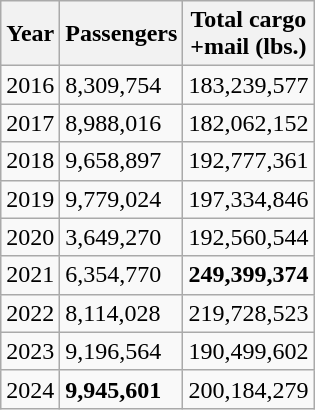<table class="wikitable">
<tr>
<th>Year</th>
<th>Passengers</th>
<th>Total cargo<br>+mail (lbs.)</th>
</tr>
<tr>
<td>2016</td>
<td>8,309,754</td>
<td>183,239,577</td>
</tr>
<tr>
<td>2017</td>
<td>8,988,016</td>
<td>182,062,152</td>
</tr>
<tr>
<td>2018</td>
<td>9,658,897</td>
<td>192,777,361</td>
</tr>
<tr>
<td>2019</td>
<td>9,779,024</td>
<td>197,334,846</td>
</tr>
<tr>
<td>2020</td>
<td>3,649,270</td>
<td>192,560,544</td>
</tr>
<tr>
<td>2021</td>
<td>6,354,770</td>
<td><strong>249,399,374</strong></td>
</tr>
<tr>
<td>2022</td>
<td>8,114,028</td>
<td>219,728,523</td>
</tr>
<tr>
<td>2023</td>
<td>9,196,564</td>
<td>190,499,602</td>
</tr>
<tr>
<td>2024</td>
<td><strong>9,945,601</strong></td>
<td>200,184,279</td>
</tr>
</table>
